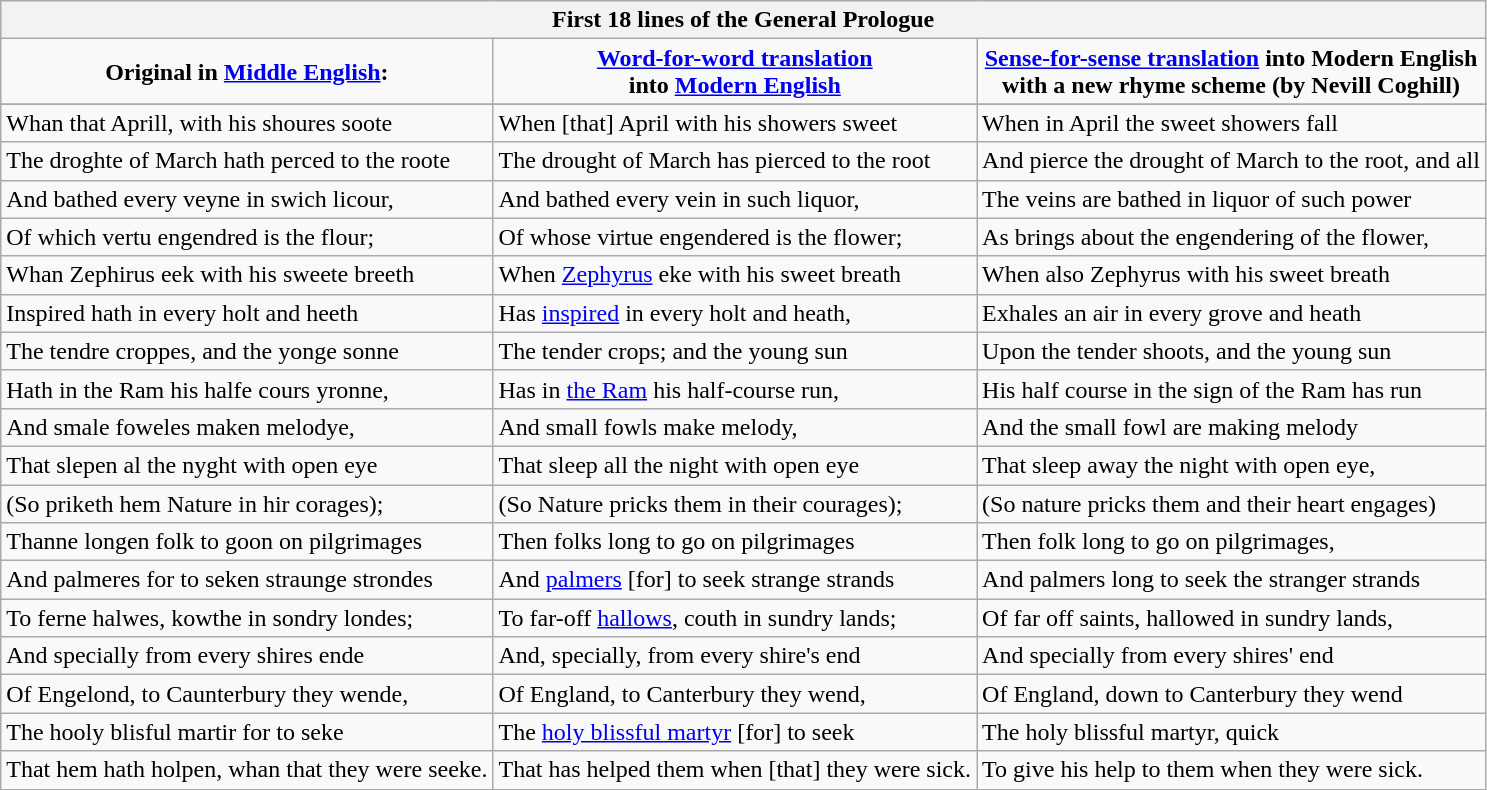<table class="wikitable" style="text-align:left">
<tr>
<th colspan="3"><strong>First 18 lines of the General Prologue</strong></th>
</tr>
<tr>
<td style="text-align:center"><strong>Original in <a href='#'>Middle English</a>:</strong></td>
<td style="text-align:center"><strong><a href='#'>Word-for-word translation</a> <br>into <a href='#'>Modern English</a></strong></td>
<td style="text-align:center"><strong><a href='#'>Sense-for-sense translation</a> into Modern English <br>with a new rhyme scheme (by Nevill Coghill)</strong></td>
</tr>
<tr>
</tr>
<tr>
<td>Whan that Aprill, with his shoures soote</td>
<td>When [that] April with his showers sweet</td>
<td>When in April the sweet showers fall</td>
</tr>
<tr>
<td>The droghte of March hath perced to the roote</td>
<td>The drought of March has pierced to the root</td>
<td>And pierce the drought of March to the root, and all</td>
</tr>
<tr>
<td>And bathed every veyne in swich licour,</td>
<td>And bathed every vein in such liquor,</td>
<td>The veins are bathed in liquor of such power</td>
</tr>
<tr>
<td>Of which vertu engendred is the flour;</td>
<td>Of whose virtue engendered is the flower;</td>
<td>As brings about the engendering of the flower,</td>
</tr>
<tr>
<td>Whan Zephirus eek with his sweete breeth</td>
<td>When <a href='#'>Zephyrus</a> eke with his sweet breath</td>
<td>When also Zephyrus with his sweet breath</td>
</tr>
<tr>
<td>Inspired hath in every holt and heeth</td>
<td>Has <a href='#'>inspired</a> in every holt and heath,</td>
<td>Exhales an air in every grove and heath</td>
</tr>
<tr>
<td>The tendre croppes, and the yonge sonne</td>
<td>The tender crops; and the young sun</td>
<td>Upon the tender shoots, and the young sun</td>
</tr>
<tr>
<td>Hath in the Ram his halfe cours yronne,</td>
<td>Has in <a href='#'>the Ram</a> his half-course run,</td>
<td>His half course in the sign of the Ram has run</td>
</tr>
<tr>
<td>And smale foweles maken melodye,</td>
<td>And small fowls make melody,</td>
<td>And the small fowl are making melody</td>
</tr>
<tr>
<td>That slepen al the nyght with open eye</td>
<td>That sleep all the night with open eye</td>
<td>That sleep away the night with open eye,</td>
</tr>
<tr>
<td>(So priketh hem Nature in hir corages);</td>
<td>(So Nature pricks them in their courages);</td>
<td>(So nature pricks them and their heart engages)</td>
</tr>
<tr>
<td>Thanne longen folk to goon on pilgrimages</td>
<td>Then folks long to go on pilgrimages</td>
<td>Then folk long to go on pilgrimages,</td>
</tr>
<tr>
<td>And palmeres for to seken straunge strondes</td>
<td>And <a href='#'>palmers</a> [for] to seek strange strands</td>
<td>And palmers long to seek the stranger strands</td>
</tr>
<tr>
<td>To ferne halwes, kowthe in sondry londes;</td>
<td>To far-off <a href='#'>hallows</a>, couth in sundry lands;</td>
<td>Of far off saints, hallowed in sundry lands,</td>
</tr>
<tr>
<td>And specially from every shires ende</td>
<td>And, specially, from every shire's end</td>
<td>And specially from every shires' end</td>
</tr>
<tr>
<td>Of Engelond, to Caunterbury they wende,</td>
<td>Of England, to Canterbury they wend,</td>
<td>Of England, down to Canterbury they wend</td>
</tr>
<tr>
<td>The hooly blisful martir for to seke</td>
<td>The <a href='#'>holy blissful martyr</a> [for] to seek</td>
<td>The holy blissful martyr, quick</td>
</tr>
<tr>
<td>That hem hath holpen, whan that they were seeke.</td>
<td>That has helped them when [that] they were sick.</td>
<td>To give his help to them when they were sick.</td>
</tr>
</table>
